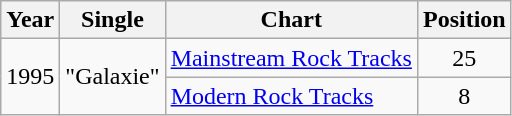<table class="wikitable">
<tr>
<th>Year</th>
<th>Single</th>
<th>Chart</th>
<th>Position</th>
</tr>
<tr>
<td rowspan="2">1995</td>
<td rowspan="2">"Galaxie"</td>
<td><a href='#'>Mainstream Rock Tracks</a></td>
<td style="text-align:center;">25</td>
</tr>
<tr>
<td><a href='#'>Modern Rock Tracks</a></td>
<td style="text-align:center;">8</td>
</tr>
</table>
